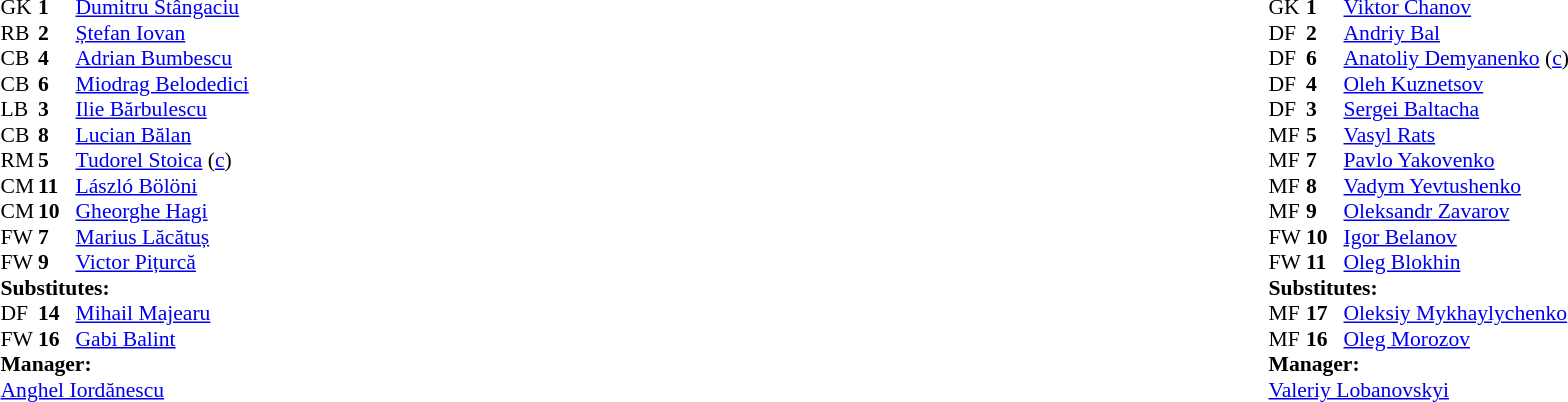<table width="100%">
<tr>
<td valign="top" width="50%"><br><table style="font-size: 90%" cellspacing="0" cellpadding="0">
<tr>
<th width=25></th>
<th width=25></th>
</tr>
<tr>
<td>GK</td>
<td><strong>1</strong></td>
<td> <a href='#'>Dumitru Stângaciu</a></td>
</tr>
<tr>
<td>RB</td>
<td><strong>2</strong></td>
<td> <a href='#'>Ștefan Iovan</a></td>
</tr>
<tr>
<td>CB</td>
<td><strong>4</strong></td>
<td> <a href='#'>Adrian Bumbescu</a></td>
</tr>
<tr>
<td>CB</td>
<td><strong>6</strong></td>
<td> <a href='#'>Miodrag Belodedici</a></td>
</tr>
<tr>
<td>LB</td>
<td><strong>3</strong></td>
<td> <a href='#'>Ilie Bărbulescu</a></td>
</tr>
<tr>
<td>CB</td>
<td><strong>8</strong></td>
<td> <a href='#'>Lucian Bălan</a></td>
</tr>
<tr>
<td>RM</td>
<td><strong>5</strong></td>
<td> <a href='#'>Tudorel Stoica</a> (<a href='#'>c</a>)</td>
</tr>
<tr>
<td>CM</td>
<td><strong>11</strong></td>
<td> <a href='#'>László Bölöni</a></td>
</tr>
<tr>
<td>CM</td>
<td><strong>10</strong></td>
<td> <a href='#'>Gheorghe Hagi</a></td>
<td></td>
<td></td>
</tr>
<tr>
<td>FW</td>
<td><strong>7</strong></td>
<td> <a href='#'>Marius Lăcătuș</a></td>
<td></td>
<td></td>
</tr>
<tr>
<td>FW</td>
<td><strong>9</strong></td>
<td> <a href='#'>Victor Pițurcă</a></td>
</tr>
<tr>
<td colspan=3><strong>Substitutes:</strong></td>
</tr>
<tr>
<td>DF</td>
<td><strong>14</strong></td>
<td> <a href='#'>Mihail Majearu</a></td>
<td></td>
<td></td>
</tr>
<tr>
<td>FW</td>
<td><strong>16</strong></td>
<td> <a href='#'>Gabi Balint</a></td>
<td></td>
<td></td>
</tr>
<tr>
<td colspan=3><strong>Manager:</strong></td>
</tr>
<tr>
<td colspan=4> <a href='#'>Anghel Iordănescu</a></td>
</tr>
</table>
</td>
<td valign="top"></td>
<td valign="top" width="50%"><br><table style="font-size: 90%" cellspacing="0" cellpadding="0" align=center>
<tr>
<th width=25></th>
<th width=25></th>
</tr>
<tr>
<td>GK</td>
<td><strong>1</strong></td>
<td> <a href='#'>Viktor Chanov</a></td>
</tr>
<tr>
<td>DF</td>
<td><strong>2</strong></td>
<td> <a href='#'>Andriy Bal</a></td>
</tr>
<tr>
<td>DF</td>
<td><strong>6</strong></td>
<td> <a href='#'>Anatoliy Demyanenko</a> (<a href='#'>c</a>)</td>
</tr>
<tr>
<td>DF</td>
<td><strong>4</strong></td>
<td> <a href='#'>Oleh Kuznetsov</a></td>
</tr>
<tr>
<td>DF</td>
<td><strong>3</strong></td>
<td> <a href='#'>Sergei Baltacha</a></td>
</tr>
<tr>
<td>MF</td>
<td><strong>5</strong></td>
<td> <a href='#'>Vasyl Rats</a></td>
</tr>
<tr>
<td>MF</td>
<td><strong>7</strong></td>
<td> <a href='#'>Pavlo Yakovenko</a></td>
</tr>
<tr>
<td>MF</td>
<td><strong>8</strong></td>
<td> <a href='#'>Vadym Yevtushenko</a></td>
</tr>
<tr>
<td>MF</td>
<td><strong>9</strong></td>
<td> <a href='#'>Oleksandr Zavarov</a></td>
<td></td>
<td></td>
</tr>
<tr>
<td>FW</td>
<td><strong>10</strong></td>
<td> <a href='#'>Igor Belanov</a></td>
<td></td>
<td></td>
</tr>
<tr>
<td>FW</td>
<td><strong>11</strong></td>
<td> <a href='#'>Oleg Blokhin</a></td>
</tr>
<tr>
<td colspan=3><strong>Substitutes:</strong></td>
</tr>
<tr>
<td>MF</td>
<td><strong>17</strong></td>
<td> <a href='#'>Oleksiy Mykhaylychenko</a></td>
<td></td>
<td></td>
</tr>
<tr>
<td>MF</td>
<td><strong>16</strong></td>
<td> <a href='#'>Oleg Morozov</a></td>
<td></td>
<td></td>
</tr>
<tr>
<td colspan=3><strong>Manager:</strong></td>
</tr>
<tr>
<td colspan=4> <a href='#'>Valeriy Lobanovskyi</a></td>
</tr>
</table>
</td>
</tr>
</table>
